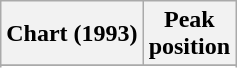<table class="wikitable sortable">
<tr>
<th align="left">Chart (1993)</th>
<th align="center">Peak<br>position</th>
</tr>
<tr>
</tr>
<tr>
</tr>
</table>
